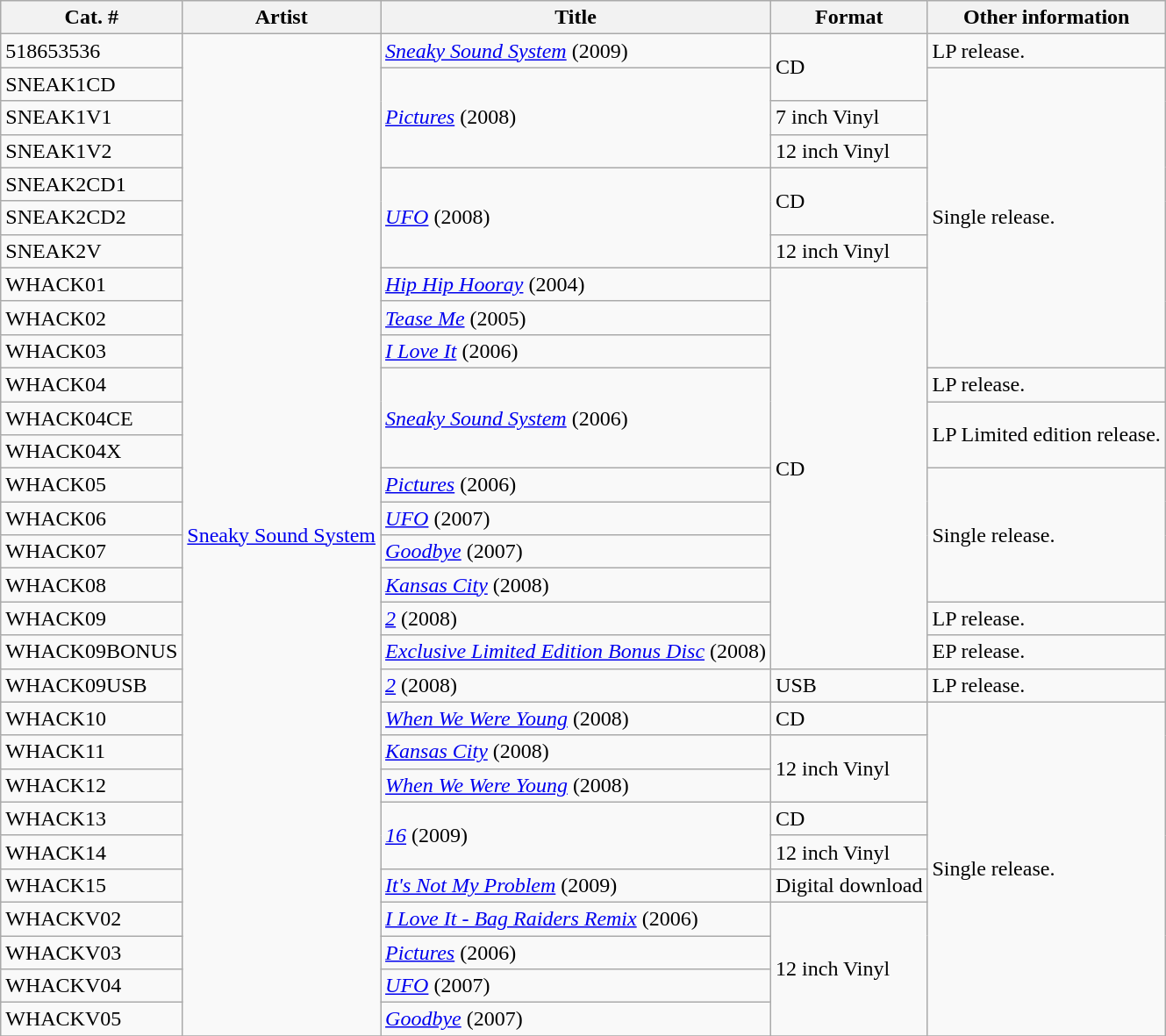<table class="wikitable" border="1">
<tr>
<th>Cat. #</th>
<th>Artist</th>
<th>Title</th>
<th>Format</th>
<th>Other information</th>
</tr>
<tr>
<td>518653536</td>
<td rowspan="30"><a href='#'>Sneaky Sound System</a></td>
<td><em><a href='#'>Sneaky Sound System</a></em> (2009)</td>
<td rowspan="2">CD</td>
<td>LP release.</td>
</tr>
<tr>
<td>SNEAK1CD</td>
<td rowspan="3"><em><a href='#'>Pictures</a></em> (2008)</td>
<td rowspan="9">Single release.</td>
</tr>
<tr>
<td>SNEAK1V1</td>
<td>7 inch Vinyl</td>
</tr>
<tr>
<td>SNEAK1V2</td>
<td>12 inch Vinyl</td>
</tr>
<tr>
<td>SNEAK2CD1</td>
<td rowspan="3"><em><a href='#'>UFO</a></em> (2008)</td>
<td rowspan="2">CD</td>
</tr>
<tr>
<td>SNEAK2CD2</td>
</tr>
<tr>
<td>SNEAK2V</td>
<td>12 inch Vinyl</td>
</tr>
<tr>
<td>WHACK01</td>
<td><em><a href='#'>Hip Hip Hooray</a></em> (2004)</td>
<td rowspan="12">CD</td>
</tr>
<tr>
<td>WHACK02</td>
<td><em><a href='#'>Tease Me</a></em> (2005)</td>
</tr>
<tr>
<td>WHACK03</td>
<td><em><a href='#'>I Love It</a></em> (2006)</td>
</tr>
<tr>
<td>WHACK04</td>
<td rowspan="3"><em><a href='#'>Sneaky Sound System</a></em> (2006)</td>
<td>LP release.</td>
</tr>
<tr>
<td>WHACK04CE</td>
<td rowspan="2">LP Limited edition release.</td>
</tr>
<tr>
<td>WHACK04X</td>
</tr>
<tr>
<td>WHACK05</td>
<td><em><a href='#'>Pictures</a></em> (2006)</td>
<td rowspan="4">Single release.</td>
</tr>
<tr>
<td>WHACK06</td>
<td><em><a href='#'>UFO</a></em> (2007)</td>
</tr>
<tr>
<td>WHACK07</td>
<td><em><a href='#'>Goodbye</a></em> (2007)</td>
</tr>
<tr>
<td>WHACK08</td>
<td><em><a href='#'>Kansas City</a></em> (2008)</td>
</tr>
<tr>
<td>WHACK09</td>
<td><em><a href='#'>2</a></em> (2008)</td>
<td>LP release.</td>
</tr>
<tr>
<td>WHACK09BONUS</td>
<td><em><a href='#'>Exclusive Limited Edition Bonus Disc</a></em> (2008)</td>
<td>EP release.</td>
</tr>
<tr>
<td>WHACK09USB</td>
<td><em><a href='#'>2</a></em> (2008)</td>
<td>USB</td>
<td>LP release.</td>
</tr>
<tr>
<td>WHACK10</td>
<td><em><a href='#'>When We Were Young</a></em> (2008)</td>
<td>CD</td>
<td rowspan="10">Single release.</td>
</tr>
<tr>
<td>WHACK11</td>
<td><em><a href='#'>Kansas City</a></em> (2008)</td>
<td rowspan="2">12 inch Vinyl</td>
</tr>
<tr>
<td>WHACK12</td>
<td><em><a href='#'>When We Were Young</a></em> (2008)</td>
</tr>
<tr>
<td>WHACK13</td>
<td rowspan="2"><em><a href='#'>16</a></em> (2009)</td>
<td>CD</td>
</tr>
<tr>
<td>WHACK14</td>
<td>12 inch Vinyl</td>
</tr>
<tr>
<td>WHACK15</td>
<td><em><a href='#'>It's Not My Problem</a></em> (2009)</td>
<td>Digital download</td>
</tr>
<tr>
<td>WHACKV02</td>
<td><em><a href='#'>I Love It - Bag Raiders Remix</a></em> (2006)</td>
<td rowspan="4">12 inch Vinyl</td>
</tr>
<tr>
<td>WHACKV03</td>
<td><em><a href='#'>Pictures</a></em> (2006)</td>
</tr>
<tr>
<td>WHACKV04</td>
<td><em><a href='#'>UFO</a></em> (2007)</td>
</tr>
<tr>
<td>WHACKV05</td>
<td><em><a href='#'>Goodbye</a></em> (2007)</td>
</tr>
<tr>
</tr>
</table>
